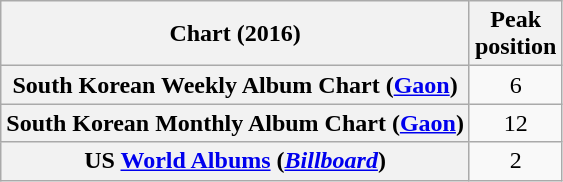<table class="wikitable sortable plainrowheaders" style="text-align:center">
<tr>
<th>Chart (2016)</th>
<th>Peak<br>position</th>
</tr>
<tr>
<th scope="row">South Korean Weekly Album Chart (<a href='#'>Gaon</a>)</th>
<td>6</td>
</tr>
<tr>
<th scope="row">South Korean Monthly Album Chart (<a href='#'>Gaon</a>)</th>
<td>12</td>
</tr>
<tr>
<th scope="row">US <a href='#'>World Albums</a> (<em><a href='#'>Billboard</a></em>)</th>
<td>2</td>
</tr>
</table>
